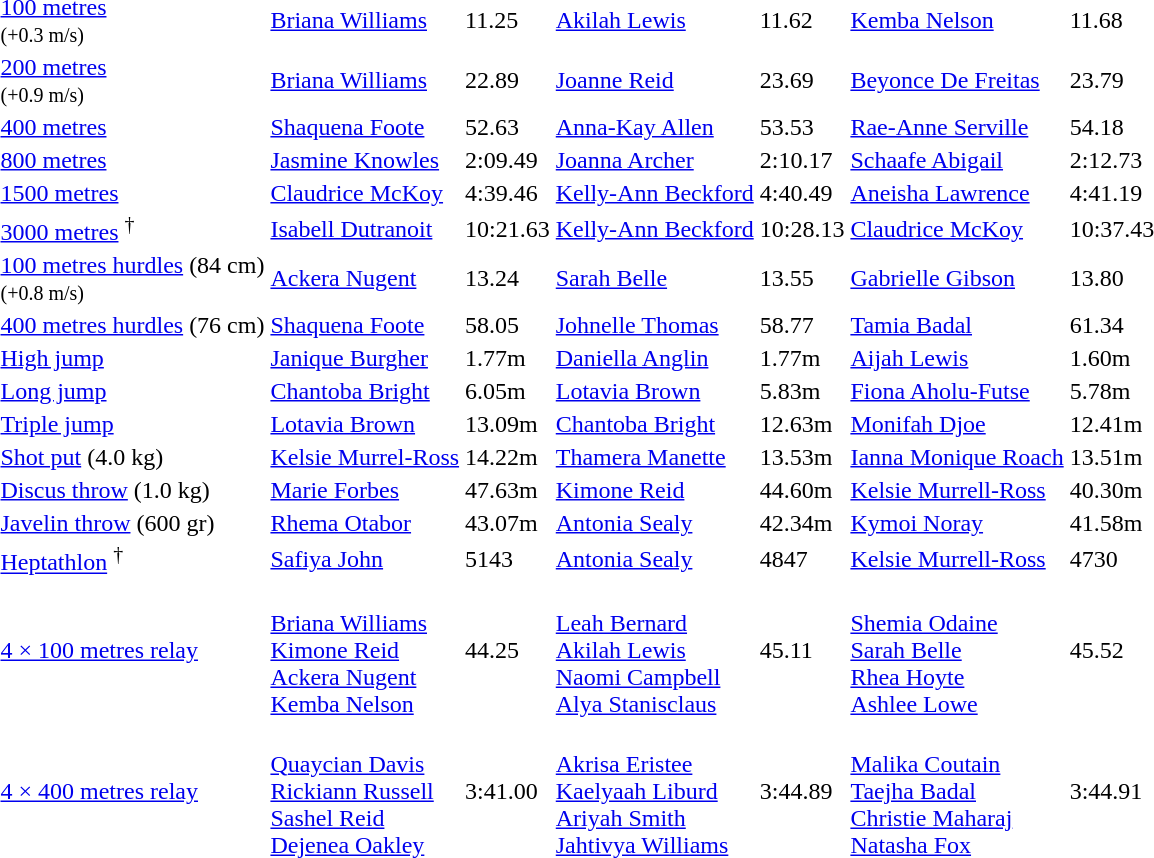<table>
<tr>
<td><a href='#'>100 metres</a> <br> <small>(+0.3 m/s)</small></td>
<td align=left><a href='#'>Briana Williams</a> <br> </td>
<td>11.25</td>
<td align=left><a href='#'>Akilah Lewis</a> <br> </td>
<td>11.62</td>
<td align=left><a href='#'>Kemba Nelson</a> <br> </td>
<td>11.68</td>
</tr>
<tr>
<td><a href='#'>200 metres</a> <br> <small>(+0.9 m/s)</small></td>
<td align=left><a href='#'>Briana Williams</a> <br> </td>
<td>22.89</td>
<td align=left><a href='#'>Joanne Reid</a> <br> </td>
<td>23.69</td>
<td align=left><a href='#'>Beyonce De Freitas</a> <br> </td>
<td>23.79</td>
</tr>
<tr>
<td><a href='#'>400 metres</a></td>
<td align=left><a href='#'>Shaquena Foote</a> <br> </td>
<td>52.63</td>
<td align=left><a href='#'>Anna-Kay Allen</a> <br> </td>
<td>53.53</td>
<td align=left><a href='#'>Rae-Anne Serville</a> <br> </td>
<td>54.18</td>
</tr>
<tr>
<td><a href='#'>800 metres</a></td>
<td align=left><a href='#'>Jasmine Knowles</a> <br> </td>
<td>2:09.49</td>
<td align=left><a href='#'>Joanna Archer</a> <br> </td>
<td>2:10.17</td>
<td align=left><a href='#'>Schaafe Abigail</a> <br> </td>
<td>2:12.73</td>
</tr>
<tr>
<td><a href='#'>1500 metres</a></td>
<td align=left><a href='#'>Claudrice McKoy</a> <br> </td>
<td>4:39.46</td>
<td align=left><a href='#'>Kelly-Ann Beckford</a> <br> </td>
<td>4:40.49</td>
<td align=left><a href='#'>Aneisha Lawrence</a> <br> </td>
<td>4:41.19</td>
</tr>
<tr>
<td><a href='#'>3000 metres</a> <sup>†</sup></td>
<td align=left><a href='#'>Isabell Dutranoit</a> <br> </td>
<td>10:21.63</td>
<td align=left><a href='#'>Kelly-Ann Beckford</a> <br> </td>
<td>10:28.13</td>
<td align=left><a href='#'>Claudrice McKoy</a> <br> </td>
<td>10:37.43</td>
</tr>
<tr>
<td><a href='#'>100 metres hurdles</a> (84 cm) <br> <small>(+0.8 m/s)</small></td>
<td align=left><a href='#'>Ackera Nugent</a> <br> </td>
<td>13.24</td>
<td align=left><a href='#'>Sarah Belle</a> <br> </td>
<td>13.55</td>
<td align=left><a href='#'>Gabrielle Gibson</a> <br> </td>
<td>13.80</td>
</tr>
<tr>
<td><a href='#'>400 metres hurdles</a> (76 cm)</td>
<td align=left><a href='#'>Shaquena Foote</a> <br> </td>
<td>58.05</td>
<td align=left><a href='#'>Johnelle Thomas</a> <br> </td>
<td>58.77</td>
<td align=left><a href='#'>Tamia Badal</a> <br> </td>
<td>61.34</td>
</tr>
<tr>
<td><a href='#'>High jump</a></td>
<td align=left><a href='#'>Janique Burgher</a> <br> </td>
<td>1.77m</td>
<td align=left><a href='#'>Daniella Anglin</a> <br> </td>
<td>1.77m</td>
<td align=left><a href='#'>Aijah Lewis</a> <br> </td>
<td>1.60m</td>
</tr>
<tr>
<td><a href='#'>Long jump</a></td>
<td align=left><a href='#'>Chantoba Bright</a> <br> </td>
<td>6.05m</td>
<td align=left><a href='#'>Lotavia Brown</a> <br> </td>
<td>5.83m</td>
<td align=left><a href='#'>Fiona Aholu-Futse</a> <br> </td>
<td>5.78m</td>
</tr>
<tr>
<td><a href='#'>Triple jump</a></td>
<td align=left><a href='#'>Lotavia Brown</a> <br> </td>
<td>13.09m</td>
<td align=left><a href='#'>Chantoba Bright</a> <br> </td>
<td>12.63m</td>
<td align=left><a href='#'>Monifah Djoe</a> <br> </td>
<td>12.41m</td>
</tr>
<tr>
<td><a href='#'>Shot put</a> (4.0 kg)</td>
<td align=left><a href='#'>Kelsie Murrel-Ross</a> <br> </td>
<td>14.22m</td>
<td align=left><a href='#'>Thamera Manette</a> <br> </td>
<td>13.53m</td>
<td align=left><a href='#'>Ianna Monique Roach</a> <br> </td>
<td>13.51m</td>
</tr>
<tr>
<td><a href='#'>Discus throw</a> (1.0 kg)</td>
<td align=left><a href='#'>Marie Forbes</a> <br> </td>
<td>47.63m</td>
<td align=left><a href='#'>Kimone Reid</a> <br> </td>
<td>44.60m</td>
<td align=left><a href='#'>Kelsie Murrell-Ross</a> <br> </td>
<td>40.30m</td>
</tr>
<tr>
<td><a href='#'>Javelin throw</a> (600 gr)</td>
<td align=left><a href='#'>Rhema Otabor</a> <br> </td>
<td>43.07m</td>
<td align=left><a href='#'>Antonia Sealy</a> <br> </td>
<td>42.34m</td>
<td align=left><a href='#'>Kymoi Noray</a> <br> </td>
<td>41.58m</td>
</tr>
<tr>
<td><a href='#'>Heptathlon</a> <sup>†</sup></td>
<td align=left><a href='#'>Safiya John</a> <br> </td>
<td>5143</td>
<td align=left><a href='#'>Antonia Sealy</a> <br> </td>
<td>4847</td>
<td align=left><a href='#'>Kelsie Murrell-Ross</a> <br> </td>
<td>4730</td>
</tr>
<tr>
<td><a href='#'>4 × 100 metres relay</a></td>
<td align=left> <br> <a href='#'>Briana  Williams</a> <br> <a href='#'>Kimone Reid</a> <br> <a href='#'>Ackera Nugent</a> <br> <a href='#'>Kemba Nelson</a></td>
<td>44.25</td>
<td align=left> <br> <a href='#'>Leah Bernard</a> <br> <a href='#'>Akilah Lewis</a> <br> <a href='#'>Naomi Campbell</a> <br> <a href='#'>Alya Stanisclaus</a></td>
<td>45.11</td>
<td align=left> <br> <a href='#'>Shemia Odaine</a> <br> <a href='#'>Sarah Belle</a> <br> <a href='#'>Rhea Hoyte</a> <br> <a href='#'>Ashlee Lowe</a></td>
<td>45.52</td>
</tr>
<tr>
<td><a href='#'>4 × 400 metres relay</a></td>
<td align=left> <br> <a href='#'>Quaycian Davis</a> <br> <a href='#'>Rickiann Russell</a> <br> <a href='#'>Sashel Reid</a> <br> <a href='#'>Dejenea Oakley</a></td>
<td>3:41.00</td>
<td align=left> <br> <a href='#'>Akrisa Eristee</a> <br> <a href='#'>Kaelyaah Liburd</a> <br> <a href='#'>Ariyah Smith</a> <br> <a href='#'>Jahtivya Williams</a></td>
<td>3:44.89</td>
<td align=left> <br> <a href='#'>Malika Coutain</a> <br> <a href='#'>Taejha Badal</a> <br> <a href='#'>Christie Maharaj</a> <br> <a href='#'>Natasha Fox</a></td>
<td>3:44.91</td>
</tr>
</table>
